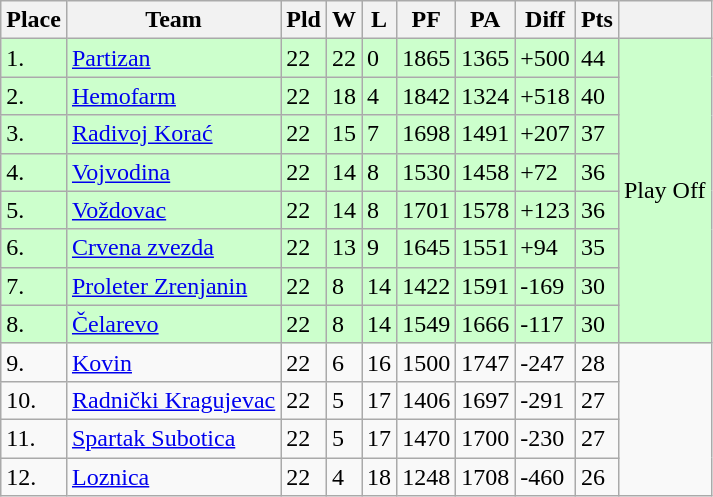<table class="wikitable">
<tr>
<th>Place</th>
<th>Team</th>
<th>Pld</th>
<th>W</th>
<th>L</th>
<th>PF</th>
<th>PA</th>
<th>Diff</th>
<th>Pts</th>
<th></th>
</tr>
<tr bgcolor=#ccffcc>
<td>1.</td>
<td><a href='#'>Partizan</a></td>
<td>22</td>
<td>22</td>
<td>0</td>
<td>1865</td>
<td>1365</td>
<td>+500</td>
<td>44</td>
<td rowspan="8">Play Off</td>
</tr>
<tr bgcolor=#ccffcc>
<td>2.</td>
<td><a href='#'>Hemofarm</a></td>
<td>22</td>
<td>18</td>
<td>4</td>
<td>1842</td>
<td>1324</td>
<td>+518</td>
<td>40</td>
</tr>
<tr bgcolor=#ccffcc>
<td>3.</td>
<td><a href='#'>Radivoj Korać</a></td>
<td>22</td>
<td>15</td>
<td>7</td>
<td>1698</td>
<td>1491</td>
<td>+207</td>
<td>37</td>
</tr>
<tr bgcolor=#ccffcc>
<td>4.</td>
<td><a href='#'>Vojvodina</a></td>
<td>22</td>
<td>14</td>
<td>8</td>
<td>1530</td>
<td>1458</td>
<td>+72</td>
<td>36</td>
</tr>
<tr bgcolor=#ccffcc>
<td>5.</td>
<td><a href='#'>Voždovac</a></td>
<td>22</td>
<td>14</td>
<td>8</td>
<td>1701</td>
<td>1578</td>
<td>+123</td>
<td>36</td>
</tr>
<tr bgcolor=#ccffcc>
<td>6.</td>
<td><a href='#'>Crvena zvezda</a></td>
<td>22</td>
<td>13</td>
<td>9</td>
<td>1645</td>
<td>1551</td>
<td>+94</td>
<td>35</td>
</tr>
<tr bgcolor=#ccffcc>
<td>7.</td>
<td><a href='#'>Proleter Zrenjanin</a></td>
<td>22</td>
<td>8</td>
<td>14</td>
<td>1422</td>
<td>1591</td>
<td>-169</td>
<td>30</td>
</tr>
<tr bgcolor=#ccffcc>
<td>8.</td>
<td><a href='#'>Čelarevo</a></td>
<td>22</td>
<td>8</td>
<td>14</td>
<td>1549</td>
<td>1666</td>
<td>-117</td>
<td>30</td>
</tr>
<tr>
<td>9.</td>
<td><a href='#'>Kovin</a></td>
<td>22</td>
<td>6</td>
<td>16</td>
<td>1500</td>
<td>1747</td>
<td>-247</td>
<td>28</td>
<td rowspan="4"></td>
</tr>
<tr>
<td>10.</td>
<td><a href='#'>Radnički Kragujevac</a></td>
<td>22</td>
<td>5</td>
<td>17</td>
<td>1406</td>
<td>1697</td>
<td>-291</td>
<td>27</td>
</tr>
<tr>
<td>11.</td>
<td><a href='#'>Spartak Subotica</a></td>
<td>22</td>
<td>5</td>
<td>17</td>
<td>1470</td>
<td>1700</td>
<td>-230</td>
<td>27</td>
</tr>
<tr>
<td>12.</td>
<td><a href='#'>Loznica</a></td>
<td>22</td>
<td>4</td>
<td>18</td>
<td>1248</td>
<td>1708</td>
<td>-460</td>
<td>26</td>
</tr>
</table>
